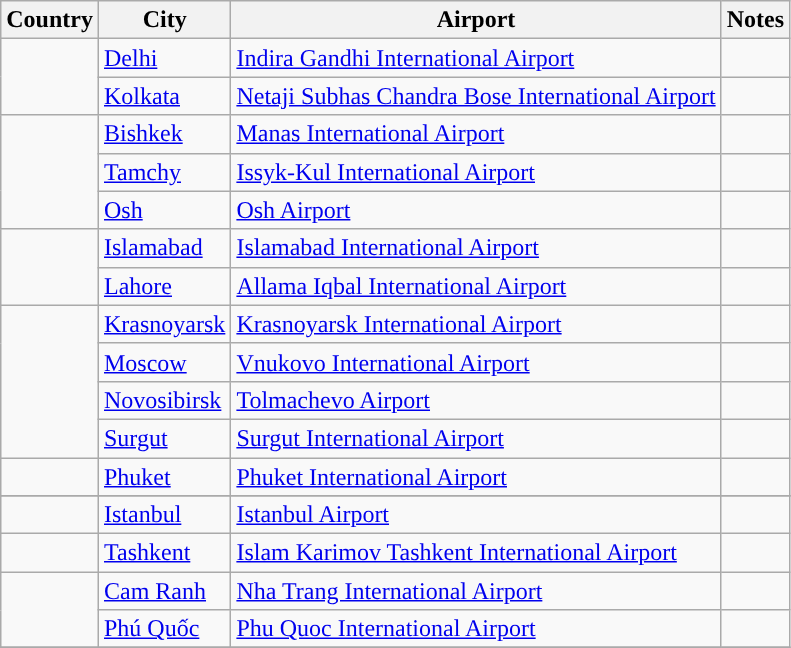<table class="sortable wikitable">
<tr>
<th>Country</th>
<th>City</th>
<th>Airport</th>
<th>Notes</th>
</tr>
<tr>
<td rowspan="2"></td>
<td><a href='#'>Delhi</a></td>
<td><a href='#'>Indira Gandhi International Airport</a></td>
<td></td>
</tr>
<tr>
<td><a href='#'>Kolkata</a></td>
<td><a href='#'>Netaji Subhas Chandra Bose International Airport</a></td>
<td></td>
</tr>
<tr>
<td rowspan="3"></td>
<td><a href='#'>Bishkek</a></td>
<td><a href='#'>Manas International Airport</a></td>
<td></td>
</tr>
<tr>
<td><a href='#'>Tamchy</a></td>
<td><a href='#'>Issyk-Kul International Airport</a></td>
<td></td>
</tr>
<tr>
<td><a href='#'>Osh</a></td>
<td><a href='#'>Osh Airport</a></td>
<td></td>
</tr>
<tr>
<td rowspan="2'"></td>
<td><a href='#'>Islamabad</a></td>
<td><a href='#'>Islamabad International Airport</a></td>
<td></td>
</tr>
<tr>
<td><a href='#'>Lahore</a></td>
<td><a href='#'>Allama Iqbal International Airport</a></td>
<td></td>
</tr>
<tr>
<td rowspan="4"></td>
<td><a href='#'>Krasnoyarsk</a></td>
<td><a href='#'>Krasnoyarsk International Airport</a></td>
<td></td>
</tr>
<tr>
<td><a href='#'>Moscow</a></td>
<td><a href='#'>Vnukovo International Airport</a></td>
<td></td>
</tr>
<tr>
<td><a href='#'>Novosibirsk</a></td>
<td><a href='#'>Tolmachevo Airport</a></td>
<td></td>
</tr>
<tr>
<td><a href='#'>Surgut</a></td>
<td><a href='#'>Surgut International Airport</a></td>
<td></td>
</tr>
<tr>
<td></td>
<td><a href='#'>Phuket</a></td>
<td><a href='#'>Phuket International Airport</a></td>
<td></td>
</tr>
<tr>
</tr>
<tr>
<td></td>
<td><a href='#'>Istanbul</a></td>
<td><a href='#'>Istanbul Airport</a></td>
<td></td>
</tr>
<tr>
<td></td>
<td><a href='#'>Tashkent</a></td>
<td><a href='#'>Islam Karimov Tashkent International Airport</a></td>
<td></td>
</tr>
<tr>
<td rowspan="2"></td>
<td><a href='#'>Cam Ranh</a></td>
<td><a href='#'>Nha Trang International Airport</a></td>
<td></td>
</tr>
<tr>
<td><a href='#'>Phú Quốc</a></td>
<td><a href='#'>Phu Quoc International Airport</a></td>
<td></td>
</tr>
<tr>
</tr>
</table>
